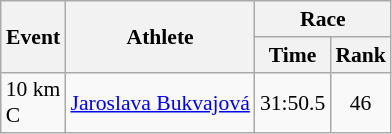<table class="wikitable" border="1" style="font-size:90%">
<tr>
<th rowspan=2>Event</th>
<th rowspan=2>Athlete</th>
<th colspan=2>Race</th>
</tr>
<tr>
<th>Time</th>
<th>Rank</th>
</tr>
<tr>
<td>10 km <br> C</td>
<td><a href='#'>Jaroslava Bukvajová</a></td>
<td align=center>31:50.5</td>
<td align=center>46</td>
</tr>
</table>
